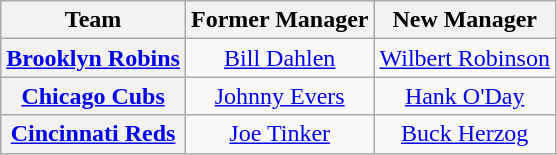<table class="wikitable plainrowheaders" style="text-align:center;">
<tr>
<th>Team</th>
<th>Former Manager</th>
<th>New Manager</th>
</tr>
<tr>
<th scope="row" style="text-align:center;"><a href='#'>Brooklyn Robins</a></th>
<td><a href='#'>Bill Dahlen</a></td>
<td><a href='#'>Wilbert Robinson</a></td>
</tr>
<tr>
<th scope="row" style="text-align:center;"><a href='#'>Chicago Cubs</a></th>
<td><a href='#'>Johnny Evers</a></td>
<td><a href='#'>Hank O'Day</a></td>
</tr>
<tr>
<th scope="row" style="text-align:center;"><a href='#'>Cincinnati Reds</a></th>
<td><a href='#'>Joe Tinker</a></td>
<td><a href='#'>Buck Herzog</a></td>
</tr>
</table>
